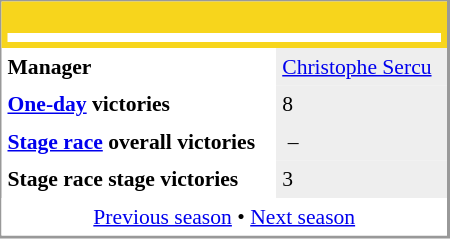<table align="right" cellpadding="4" cellspacing="0" style="margin-left:1em; width:300px; font-size:90%; border:1px solid #999; border-right-width:2px; border-bottom-width:2px; background-color:white;">
<tr>
<th colspan="2" style="background-color:#F7D51C;"><br><table style="background:#FFFFFF;text-align:center;width:100%;">
<tr>
<td style="background:#FFFFFF;" align="center" width="100%"><span></span></td>
<td padding=15px></td>
</tr>
</table>
</th>
</tr>
<tr>
<td><strong>Manager</strong></td>
<td bgcolor=#EEEEEE><a href='#'>Christophe Sercu</a></td>
</tr>
<tr>
<td><strong><a href='#'>One-day</a> victories</strong></td>
<td bgcolor=#EEEEEE>8</td>
</tr>
<tr>
<td><strong><a href='#'>Stage race</a> overall victories</strong></td>
<td bgcolor=#EEEEEE> –</td>
</tr>
<tr>
<td><strong>Stage race stage victories</strong></td>
<td bgcolor=#EEEEEE>3</td>
</tr>
<tr>
<td colspan="2" bgcolor="white" align="center"><a href='#'>Previous season</a> • <a href='#'>Next season</a></td>
</tr>
</table>
